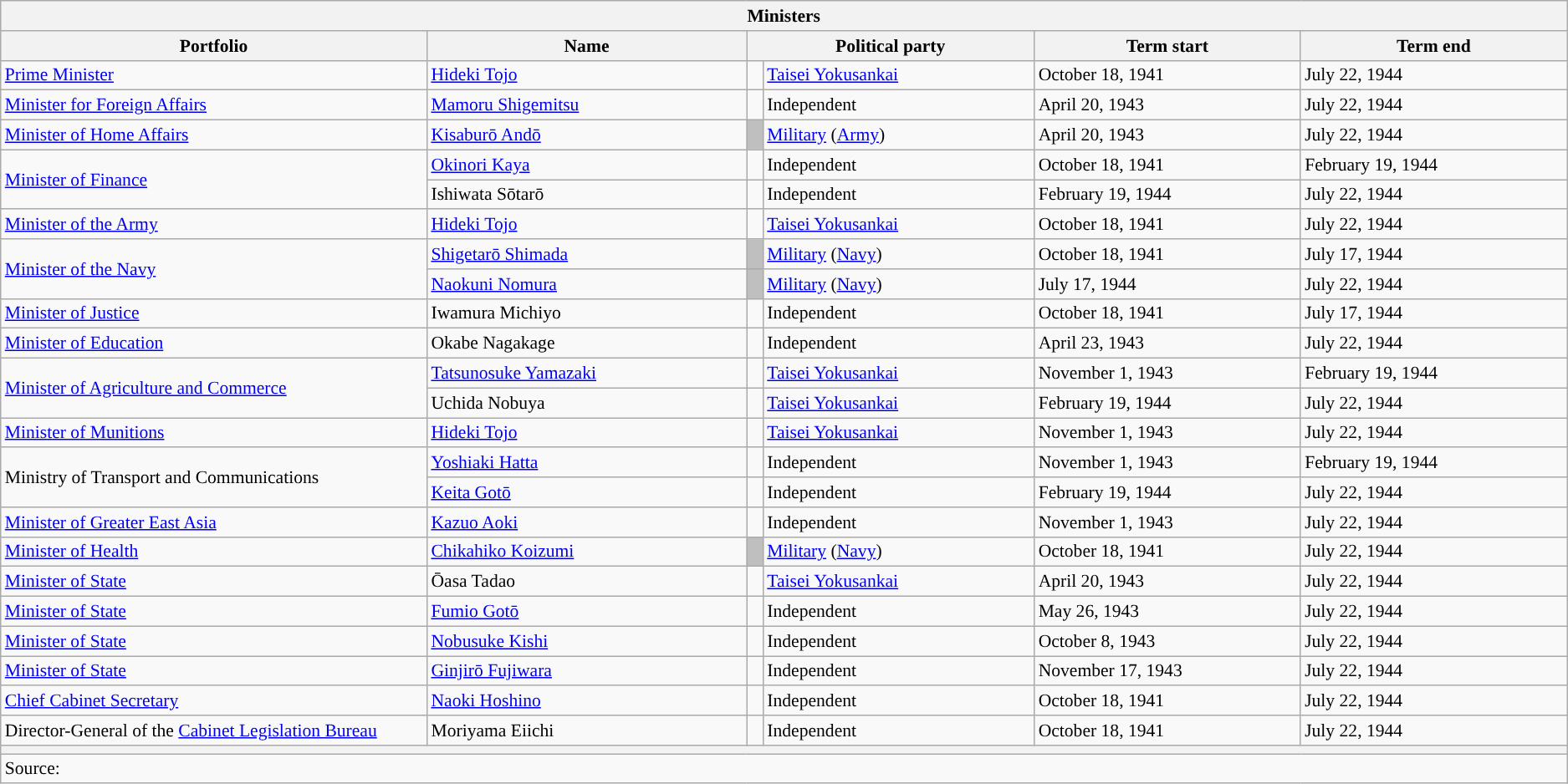<table class="wikitable unsortable" style="font-size: 90%;">
<tr>
<th colspan="6">Ministers</th>
</tr>
<tr>
<th scope="col" width="20%">Portfolio</th>
<th scope="col" width="15%">Name</th>
<th colspan="2" scope="col" width="13.5%">Political party</th>
<th scope="col" width="12.5%">Term start</th>
<th scope="col" width="12.5%">Term end</th>
</tr>
<tr>
<td style="text-align: left;"><a href='#'>Prime Minister</a></td>
<td><a href='#'>Hideki Tojo</a></td>
<td style="color:inherit;background:"></td>
<td><a href='#'>Taisei Yokusankai</a></td>
<td>October 18, 1941</td>
<td>July 22, 1944</td>
</tr>
<tr>
<td><a href='#'>Minister for Foreign Affairs</a></td>
<td><a href='#'>Mamoru Shigemitsu</a></td>
<td style="color:inherit;background:"></td>
<td>Independent</td>
<td>April 20, 1943</td>
<td>July 22, 1944</td>
</tr>
<tr>
<td><a href='#'>Minister of Home Affairs</a></td>
<td><a href='#'>Kisaburō Andō</a></td>
<td style="color:inherit;background:#bfbfbf"></td>
<td><a href='#'>Military</a> (<a href='#'>Army</a>)</td>
<td>April 20, 1943</td>
<td>July 22, 1944</td>
</tr>
<tr>
<td rowspan="2"><a href='#'>Minister of Finance</a></td>
<td><a href='#'>Okinori Kaya</a></td>
<td style="color:inherit;background:"></td>
<td>Independent</td>
<td>October 18, 1941</td>
<td>February 19, 1944</td>
</tr>
<tr>
<td>Ishiwata Sōtarō</td>
<td style="color:inherit;background:"></td>
<td>Independent</td>
<td>February 19, 1944</td>
<td>July 22, 1944</td>
</tr>
<tr>
<td><a href='#'>Minister of the Army</a></td>
<td><a href='#'>Hideki Tojo</a></td>
<td style="color:inherit;background:"></td>
<td><a href='#'>Taisei Yokusankai</a></td>
<td>October 18, 1941</td>
<td>July 22, 1944</td>
</tr>
<tr>
<td rowspan="2"><a href='#'>Minister of the Navy</a></td>
<td><a href='#'>Shigetarō Shimada</a></td>
<td style="color:inherit;background:#bfbfbf"></td>
<td><a href='#'>Military</a> (<a href='#'>Navy</a>)</td>
<td>October 18, 1941</td>
<td>July 17, 1944</td>
</tr>
<tr>
<td><a href='#'>Naokuni Nomura</a></td>
<td style="color:inherit;background:#bfbfbf"></td>
<td><a href='#'>Military</a> (<a href='#'>Navy</a>)</td>
<td>July 17, 1944</td>
<td>July 22, 1944</td>
</tr>
<tr>
<td><a href='#'>Minister of Justice</a></td>
<td>Iwamura Michiyo</td>
<td style="color:inherit;background:"></td>
<td>Independent</td>
<td>October 18, 1941</td>
<td>July 17, 1944</td>
</tr>
<tr>
<td><a href='#'>Minister of Education</a></td>
<td>Okabe Nagakage</td>
<td style="color:inherit;background:"></td>
<td>Independent</td>
<td>April 23, 1943</td>
<td>July 22, 1944</td>
</tr>
<tr>
<td rowspan="2"><a href='#'>Minister of Agriculture and Commerce</a></td>
<td><a href='#'>Tatsunosuke Yamazaki</a></td>
<td style="color:inherit;background:"></td>
<td><a href='#'>Taisei Yokusankai</a></td>
<td>November 1, 1943</td>
<td>February 19, 1944</td>
</tr>
<tr>
<td>Uchida Nobuya</td>
<td style="color:inherit;background:"></td>
<td><a href='#'>Taisei Yokusankai</a></td>
<td>February 19, 1944</td>
<td>July 22, 1944</td>
</tr>
<tr>
<td><a href='#'>Minister of Munitions</a></td>
<td><a href='#'>Hideki Tojo</a></td>
<td style="color:inherit;background:"></td>
<td><a href='#'>Taisei Yokusankai</a></td>
<td>November 1, 1943</td>
<td>July 22, 1944</td>
</tr>
<tr>
<td rowspan="2">Ministry of Transport and Communications</td>
<td><a href='#'>Yoshiaki Hatta</a></td>
<td style="color:inherit;background:"></td>
<td>Independent</td>
<td>November 1, 1943</td>
<td>February 19, 1944</td>
</tr>
<tr>
<td><a href='#'>Keita Gotō</a></td>
<td style="color:inherit;background:"></td>
<td>Independent</td>
<td>February 19, 1944</td>
<td>July 22, 1944</td>
</tr>
<tr>
<td><a href='#'>Minister of Greater East Asia</a></td>
<td><a href='#'>Kazuo Aoki</a></td>
<td style="color:inherit;background:"></td>
<td>Independent</td>
<td>November 1, 1943</td>
<td>July 22, 1944</td>
</tr>
<tr>
<td><a href='#'>Minister of Health</a></td>
<td><a href='#'>Chikahiko Koizumi</a></td>
<td style="color:inherit;background:#bfbfbf"></td>
<td><a href='#'>Military</a> (<a href='#'>Navy</a>)</td>
<td>October 18, 1941</td>
<td>July 22, 1944</td>
</tr>
<tr>
<td><a href='#'>Minister of State</a></td>
<td>Ōasa Tadao</td>
<td style="color:inherit;background:"></td>
<td><a href='#'>Taisei Yokusankai</a></td>
<td>April 20, 1943</td>
<td>July 22, 1944</td>
</tr>
<tr>
<td><a href='#'>Minister of State</a></td>
<td><a href='#'>Fumio Gotō</a></td>
<td style="color:inherit;background:"></td>
<td>Independent</td>
<td>May 26, 1943</td>
<td>July 22, 1944</td>
</tr>
<tr>
<td><a href='#'>Minister of State</a></td>
<td><a href='#'>Nobusuke Kishi</a></td>
<td style="color:inherit;background:"></td>
<td>Independent</td>
<td>October 8, 1943</td>
<td>July 22, 1944</td>
</tr>
<tr>
<td><a href='#'>Minister of State</a></td>
<td><a href='#'>Ginjirō Fujiwara</a></td>
<td style="color:inherit;background:"></td>
<td>Independent</td>
<td>November 17, 1943</td>
<td>July 22, 1944</td>
</tr>
<tr>
<td><a href='#'>Chief Cabinet Secretary</a></td>
<td><a href='#'>Naoki Hoshino</a></td>
<td style="color:inherit;background:"></td>
<td>Independent</td>
<td>October 18, 1941</td>
<td>July 22, 1944</td>
</tr>
<tr>
<td>Director-General of the <a href='#'>Cabinet Legislation Bureau</a></td>
<td>Moriyama Eiichi</td>
<td style="color:inherit;background:"></td>
<td>Independent</td>
<td>October 18, 1941</td>
<td>July 22, 1944</td>
</tr>
<tr>
<th colspan="6"></th>
</tr>
<tr>
<td colspan="6">Source:</td>
</tr>
</table>
